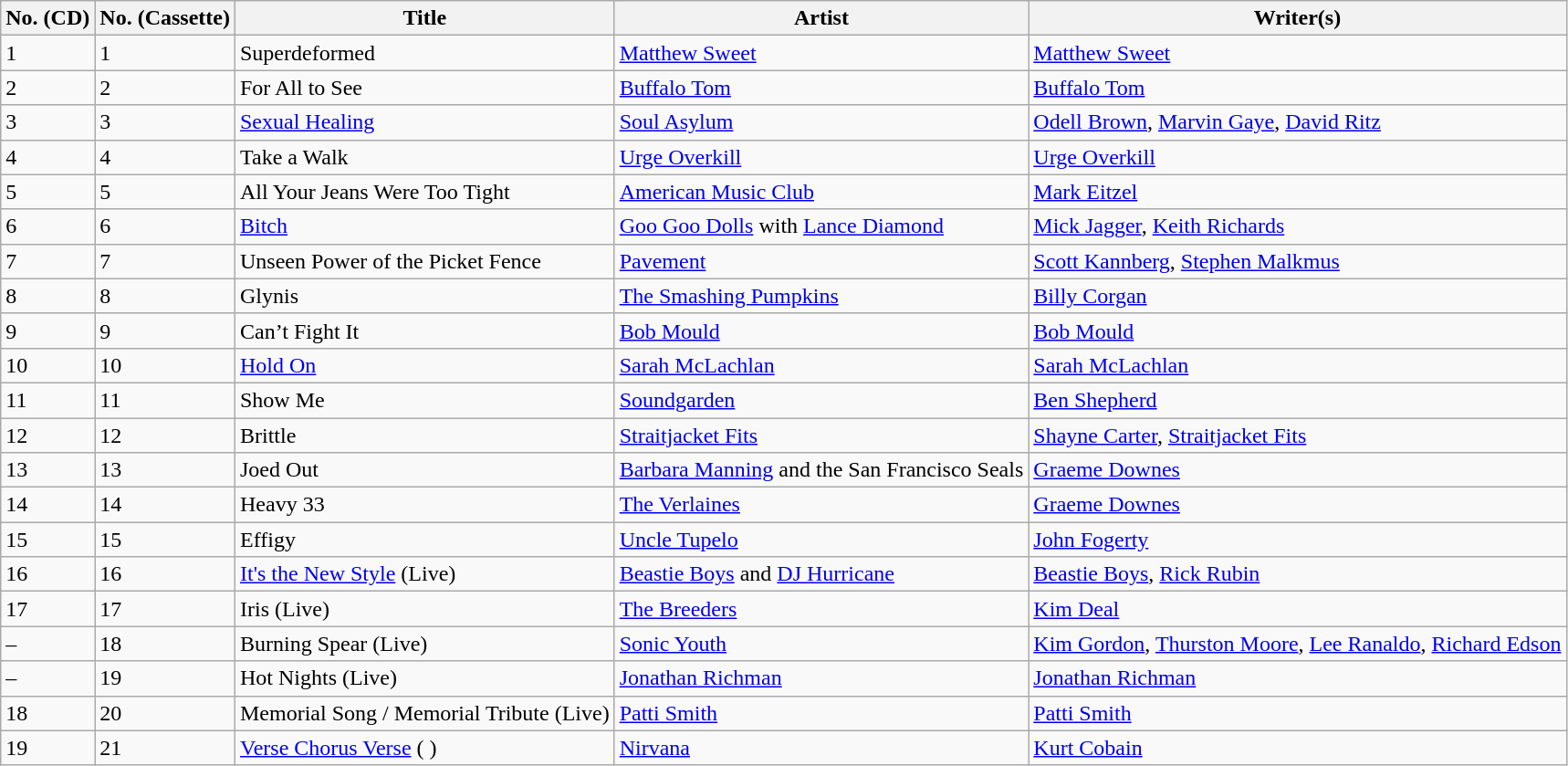<table class="wikitable">
<tr>
<th>No. (CD)</th>
<th>No. (Cassette)</th>
<th>Title</th>
<th>Artist</th>
<th>Writer(s)</th>
</tr>
<tr>
<td>1</td>
<td>1</td>
<td>Superdeformed</td>
<td><a href='#'>Matthew Sweet</a></td>
<td><a href='#'>Matthew Sweet</a></td>
</tr>
<tr>
<td>2</td>
<td>2</td>
<td>For All to See</td>
<td><a href='#'>Buffalo Tom</a></td>
<td><a href='#'>Buffalo Tom</a></td>
</tr>
<tr>
<td>3</td>
<td>3</td>
<td><a href='#'>Sexual Healing</a></td>
<td><a href='#'>Soul Asylum</a></td>
<td><a href='#'>Odell Brown</a>, <a href='#'>Marvin Gaye</a>, <a href='#'>David Ritz</a></td>
</tr>
<tr>
<td>4</td>
<td>4</td>
<td>Take a Walk</td>
<td><a href='#'>Urge Overkill</a></td>
<td><a href='#'>Urge Overkill</a></td>
</tr>
<tr>
<td>5</td>
<td>5</td>
<td>All Your Jeans Were Too Tight</td>
<td><a href='#'>American Music Club</a></td>
<td><a href='#'>Mark Eitzel</a></td>
</tr>
<tr>
<td>6</td>
<td>6</td>
<td><a href='#'>Bitch</a></td>
<td><a href='#'>Goo Goo Dolls</a> with <a href='#'>Lance Diamond</a></td>
<td><a href='#'>Mick Jagger</a>, <a href='#'>Keith Richards</a></td>
</tr>
<tr>
<td>7</td>
<td>7</td>
<td>Unseen Power of the Picket Fence</td>
<td><a href='#'>Pavement</a></td>
<td><a href='#'>Scott Kannberg</a>, <a href='#'>Stephen Malkmus</a></td>
</tr>
<tr>
<td>8</td>
<td>8</td>
<td>Glynis</td>
<td><a href='#'>The Smashing Pumpkins</a></td>
<td><a href='#'>Billy Corgan</a></td>
</tr>
<tr>
<td>9</td>
<td>9</td>
<td>Can’t Fight It</td>
<td><a href='#'>Bob Mould</a></td>
<td><a href='#'>Bob Mould</a></td>
</tr>
<tr>
<td>10</td>
<td>10</td>
<td><a href='#'>Hold On</a></td>
<td><a href='#'>Sarah McLachlan</a></td>
<td><a href='#'>Sarah McLachlan</a></td>
</tr>
<tr>
<td>11</td>
<td>11</td>
<td>Show Me</td>
<td><a href='#'>Soundgarden</a></td>
<td><a href='#'>Ben Shepherd</a></td>
</tr>
<tr>
<td>12</td>
<td>12</td>
<td>Brittle</td>
<td><a href='#'>Straitjacket Fits</a></td>
<td><a href='#'>Shayne Carter</a>, <a href='#'>Straitjacket Fits</a></td>
</tr>
<tr>
<td>13</td>
<td>13</td>
<td>Joed Out</td>
<td><a href='#'>Barbara Manning</a> and the San Francisco Seals</td>
<td><a href='#'>Graeme Downes</a></td>
</tr>
<tr>
<td>14</td>
<td>14</td>
<td>Heavy 33</td>
<td><a href='#'>The Verlaines</a></td>
<td><a href='#'>Graeme Downes</a></td>
</tr>
<tr>
<td>15</td>
<td>15</td>
<td>Effigy</td>
<td><a href='#'>Uncle Tupelo</a></td>
<td><a href='#'>John Fogerty</a></td>
</tr>
<tr>
<td>16</td>
<td>16</td>
<td><a href='#'>It's the New Style</a> (Live)</td>
<td><a href='#'>Beastie Boys</a> and <a href='#'>DJ Hurricane</a></td>
<td><a href='#'>Beastie Boys</a>, <a href='#'>Rick Rubin</a></td>
</tr>
<tr>
<td>17</td>
<td>17</td>
<td>Iris (Live)</td>
<td><a href='#'>The Breeders</a></td>
<td><a href='#'>Kim Deal</a></td>
</tr>
<tr>
<td>–</td>
<td>18</td>
<td>Burning Spear (Live)</td>
<td><a href='#'>Sonic Youth</a></td>
<td><a href='#'>Kim Gordon</a>, <a href='#'>Thurston Moore</a>, <a href='#'>Lee Ranaldo</a>, <a href='#'>Richard Edson</a></td>
</tr>
<tr>
<td>–</td>
<td>19</td>
<td>Hot Nights (Live)</td>
<td><a href='#'>Jonathan Richman</a></td>
<td><a href='#'>Jonathan Richman</a></td>
</tr>
<tr>
<td>18</td>
<td>20</td>
<td>Memorial Song / Memorial Tribute (Live) </td>
<td><a href='#'>Patti Smith</a></td>
<td><a href='#'>Patti Smith</a></td>
</tr>
<tr>
<td>19</td>
<td>21</td>
<td><a href='#'>Verse Chorus Verse</a> ( )</td>
<td><a href='#'>Nirvana</a></td>
<td><a href='#'>Kurt Cobain</a></td>
</tr>
</table>
